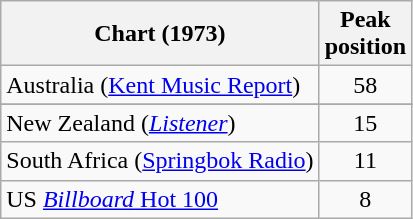<table class="wikitable sortable">
<tr>
<th>Chart (1973)</th>
<th>Peak<br>position</th>
</tr>
<tr>
<td>Australia (<a href='#'>Kent Music Report</a>)</td>
<td align="center">58</td>
</tr>
<tr>
</tr>
<tr>
</tr>
<tr>
</tr>
<tr>
</tr>
<tr>
<td>New Zealand (<em><a href='#'>Listener</a></em>)</td>
<td align="center">15</td>
</tr>
<tr>
<td>South Africa (<a href='#'>Springbok Radio</a>)</td>
<td align="center">11</td>
</tr>
<tr>
<td>US <a href='#'><em>Billboard</em> Hot 100</a></td>
<td align="center">8</td>
</tr>
</table>
